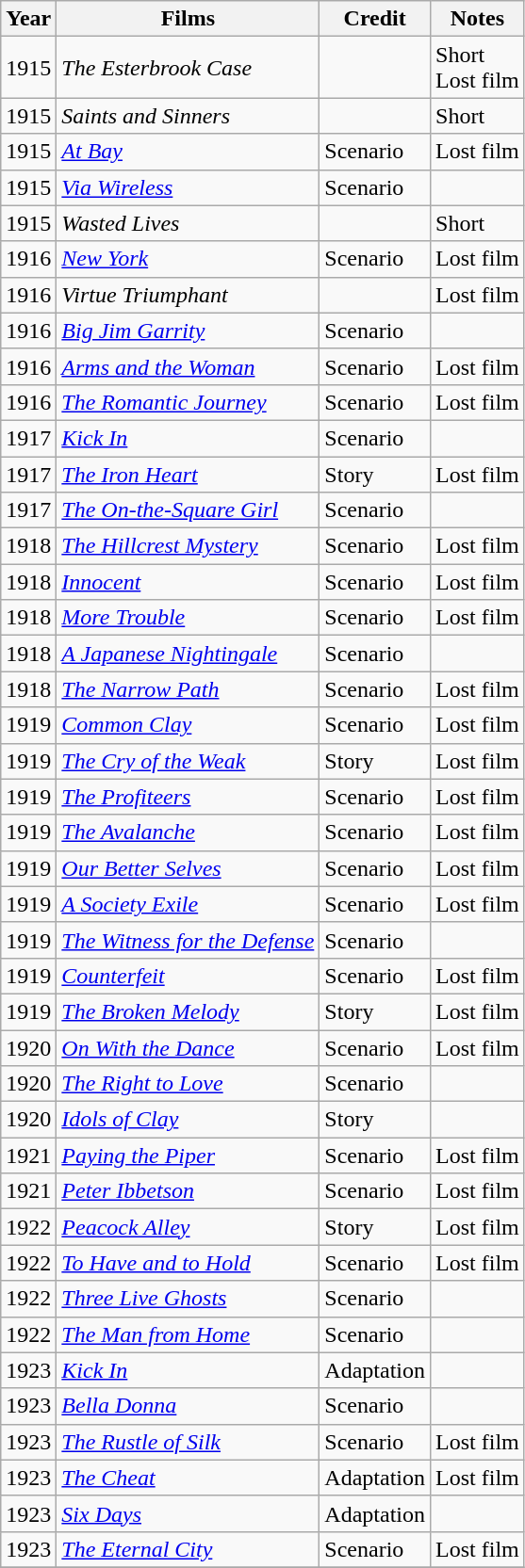<table class="wikitable sortable">
<tr>
<th>Year</th>
<th>Films</th>
<th class="unsortable">Credit</th>
<th class="unsortable">Notes</th>
</tr>
<tr>
<td>1915</td>
<td><em>The Esterbrook Case</em></td>
<td></td>
<td>Short<br>Lost film</td>
</tr>
<tr>
<td>1915</td>
<td><em>Saints and Sinners</em></td>
<td></td>
<td>Short</td>
</tr>
<tr>
<td>1915</td>
<td><em><a href='#'>At Bay</a></em></td>
<td>Scenario</td>
<td>Lost film</td>
</tr>
<tr>
<td>1915</td>
<td><em><a href='#'>Via Wireless</a></em></td>
<td>Scenario</td>
<td></td>
</tr>
<tr>
<td>1915</td>
<td><em>Wasted Lives</em></td>
<td></td>
<td>Short</td>
</tr>
<tr>
<td>1916</td>
<td><em><a href='#'> New York</a></em></td>
<td>Scenario</td>
<td>Lost film</td>
</tr>
<tr>
<td>1916</td>
<td><em>Virtue Triumphant</em></td>
<td></td>
<td>Lost film</td>
</tr>
<tr>
<td>1916</td>
<td><em><a href='#'>Big Jim Garrity</a></em></td>
<td>Scenario</td>
<td></td>
</tr>
<tr>
<td>1916</td>
<td><em><a href='#'>Arms and the Woman</a></em></td>
<td>Scenario</td>
<td>Lost film</td>
</tr>
<tr>
<td>1916</td>
<td><em><a href='#'>The Romantic Journey</a></em></td>
<td>Scenario</td>
<td>Lost film</td>
</tr>
<tr>
<td>1917</td>
<td><em><a href='#'>Kick In</a></em></td>
<td>Scenario</td>
<td></td>
</tr>
<tr>
<td>1917</td>
<td><em><a href='#'> The Iron Heart</a></em></td>
<td>Story</td>
<td>Lost film</td>
</tr>
<tr>
<td>1917</td>
<td><em><a href='#'>The On-the-Square Girl</a></em></td>
<td>Scenario</td>
<td></td>
</tr>
<tr>
<td>1918</td>
<td><em><a href='#'>The Hillcrest Mystery</a></em></td>
<td>Scenario</td>
<td>Lost film</td>
</tr>
<tr>
<td>1918</td>
<td><em><a href='#'> Innocent</a></em></td>
<td>Scenario</td>
<td>Lost film</td>
</tr>
<tr>
<td>1918</td>
<td><em><a href='#'>More Trouble</a></em></td>
<td>Scenario</td>
<td>Lost film</td>
</tr>
<tr>
<td>1918</td>
<td><em><a href='#'>A Japanese Nightingale</a></em></td>
<td>Scenario</td>
<td></td>
</tr>
<tr>
<td>1918</td>
<td><em><a href='#'>The Narrow Path</a></em></td>
<td>Scenario</td>
<td>Lost film</td>
</tr>
<tr>
<td>1919</td>
<td><em><a href='#'>Common Clay</a></em></td>
<td>Scenario</td>
<td>Lost film</td>
</tr>
<tr>
<td>1919</td>
<td><em><a href='#'>The Cry of the Weak</a></em></td>
<td>Story</td>
<td>Lost film</td>
</tr>
<tr>
<td>1919</td>
<td><em><a href='#'>The Profiteers</a></em></td>
<td>Scenario</td>
<td>Lost film</td>
</tr>
<tr>
<td>1919</td>
<td><em><a href='#'>The Avalanche</a></em></td>
<td>Scenario</td>
<td>Lost film</td>
</tr>
<tr>
<td>1919</td>
<td><em><a href='#'>Our Better Selves</a></em></td>
<td>Scenario</td>
<td>Lost film</td>
</tr>
<tr>
<td>1919</td>
<td><em><a href='#'>A Society Exile</a></em></td>
<td>Scenario</td>
<td>Lost film</td>
</tr>
<tr>
<td>1919</td>
<td><em><a href='#'>The Witness for the Defense</a></em></td>
<td>Scenario</td>
<td></td>
</tr>
<tr>
<td>1919</td>
<td><em><a href='#'>Counterfeit</a></em></td>
<td>Scenario</td>
<td>Lost film</td>
</tr>
<tr>
<td>1919</td>
<td><em><a href='#'>The Broken Melody</a></em></td>
<td>Story</td>
<td>Lost film</td>
</tr>
<tr>
<td>1920</td>
<td><em><a href='#'>On With the Dance</a></em></td>
<td>Scenario</td>
<td>Lost film</td>
</tr>
<tr>
<td>1920</td>
<td><em><a href='#'>The Right to Love</a></em></td>
<td>Scenario</td>
<td></td>
</tr>
<tr>
<td>1920</td>
<td><em><a href='#'>Idols of Clay</a></em></td>
<td>Story</td>
<td></td>
</tr>
<tr>
<td>1921</td>
<td><em><a href='#'>Paying the Piper</a></em></td>
<td>Scenario</td>
<td>Lost film</td>
</tr>
<tr>
<td>1921</td>
<td><em><a href='#'>Peter Ibbetson</a></em></td>
<td>Scenario</td>
<td>Lost film</td>
</tr>
<tr>
<td>1922</td>
<td><em><a href='#'>Peacock Alley</a></em></td>
<td>Story</td>
<td>Lost film</td>
</tr>
<tr>
<td>1922</td>
<td><em><a href='#'> To Have and to Hold</a></em></td>
<td>Scenario</td>
<td>Lost film</td>
</tr>
<tr>
<td>1922</td>
<td><em><a href='#'>Three Live Ghosts</a></em></td>
<td>Scenario</td>
<td></td>
</tr>
<tr>
<td>1922</td>
<td><em><a href='#'>The Man from Home</a></em></td>
<td>Scenario</td>
<td></td>
</tr>
<tr>
<td>1923</td>
<td><em><a href='#'>Kick In</a></em></td>
<td>Adaptation</td>
<td></td>
</tr>
<tr>
<td>1923</td>
<td><em><a href='#'>Bella Donna</a></em></td>
<td>Scenario</td>
<td></td>
</tr>
<tr>
<td>1923</td>
<td><em><a href='#'>The Rustle of Silk</a></em></td>
<td>Scenario</td>
<td>Lost film</td>
</tr>
<tr>
<td>1923</td>
<td><em><a href='#'>The Cheat</a></em></td>
<td>Adaptation</td>
<td>Lost film</td>
</tr>
<tr>
<td>1923</td>
<td><em><a href='#'>Six Days</a></em></td>
<td>Adaptation</td>
<td></td>
</tr>
<tr>
<td>1923</td>
<td><em><a href='#'>The Eternal City</a></em></td>
<td>Scenario</td>
<td>Lost film</td>
</tr>
<tr>
</tr>
</table>
